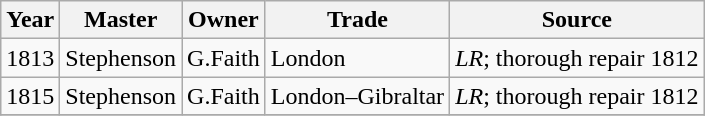<table class=" wikitable">
<tr>
<th>Year</th>
<th>Master</th>
<th>Owner</th>
<th>Trade</th>
<th>Source</th>
</tr>
<tr>
<td>1813</td>
<td>Stephenson</td>
<td>G.Faith</td>
<td>London</td>
<td><em>LR</em>; thorough repair 1812</td>
</tr>
<tr>
<td>1815</td>
<td>Stephenson</td>
<td>G.Faith</td>
<td>London–Gibraltar</td>
<td><em>LR</em>; thorough repair 1812</td>
</tr>
<tr>
</tr>
</table>
